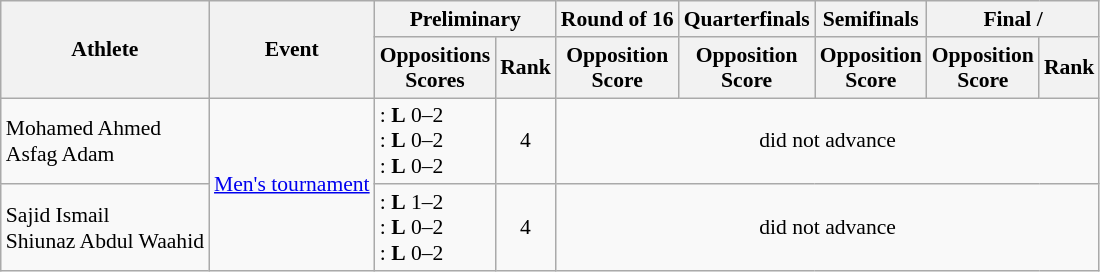<table class=wikitable style="font-size:90%; text-align:center;">
<tr>
<th rowspan=2>Athlete</th>
<th rowspan=2>Event</th>
<th colspan=2>Preliminary</th>
<th>Round of 16</th>
<th>Quarterfinals</th>
<th>Semifinals</th>
<th colspan=2>Final / </th>
</tr>
<tr>
<th>Oppositions<br>Scores</th>
<th>Rank</th>
<th>Opposition<br>Score</th>
<th>Opposition<br>Score</th>
<th>Opposition<br>Score</th>
<th>Opposition<br>Score</th>
<th>Rank</th>
</tr>
<tr>
<td align=left>Mohamed Ahmed<br>Asfag Adam</td>
<td align=left rowspan=2><a href='#'>Men's tournament</a></td>
<td align=left>: <strong>L</strong> 0–2<br>: <strong>L</strong> 0–2<br>: <strong>L</strong> 0–2</td>
<td>4</td>
<td colspan=5>did not advance</td>
</tr>
<tr>
<td align=left>Sajid Ismail<br>Shiunaz Abdul Waahid</td>
<td align=left>: <strong>L</strong> 1–2<br>: <strong>L</strong> 0–2<br>: <strong>L</strong> 0–2</td>
<td>4</td>
<td colspan=5>did not advance</td>
</tr>
</table>
